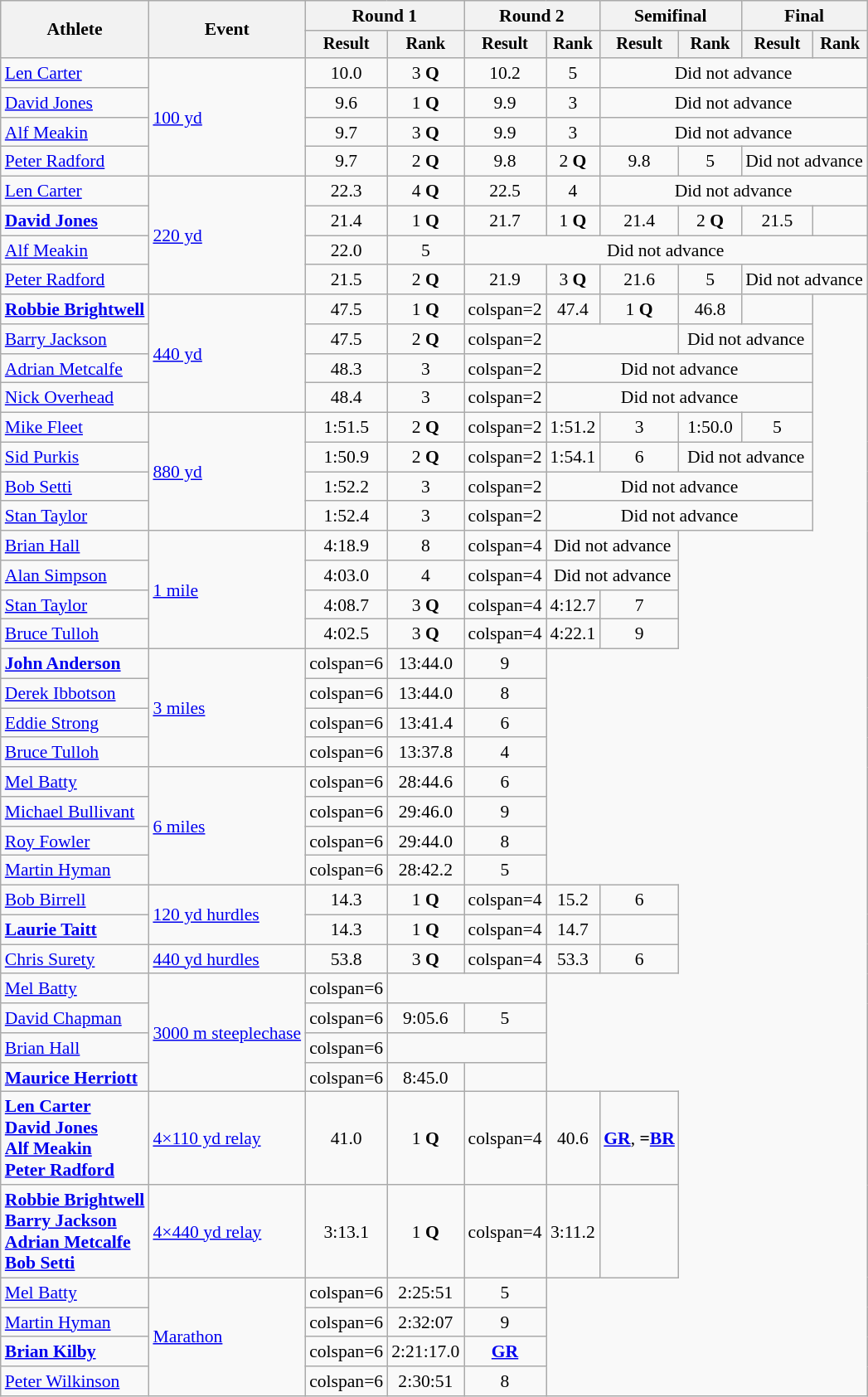<table class=wikitable style=font-size:90%>
<tr>
<th rowspan=2>Athlete</th>
<th rowspan=2>Event</th>
<th colspan=2>Round 1</th>
<th colspan=2>Round 2</th>
<th colspan=2>Semifinal</th>
<th colspan=2>Final</th>
</tr>
<tr style=font-size:95%>
<th>Result</th>
<th>Rank</th>
<th>Result</th>
<th>Rank</th>
<th>Result</th>
<th>Rank</th>
<th>Result</th>
<th>Rank</th>
</tr>
<tr align=center>
<td align=left><a href='#'>Len Carter</a></td>
<td align=left rowspan=4><a href='#'>100 yd</a></td>
<td>10.0</td>
<td>3 <strong>Q</strong></td>
<td>10.2</td>
<td>5</td>
<td colspan=4>Did not advance</td>
</tr>
<tr align=center>
<td align=left><a href='#'>David Jones</a></td>
<td>9.6</td>
<td>1 <strong>Q</strong></td>
<td>9.9</td>
<td>3</td>
<td colspan=4>Did not advance</td>
</tr>
<tr align=center>
<td align=left><a href='#'>Alf Meakin</a></td>
<td>9.7</td>
<td>3 <strong>Q</strong></td>
<td>9.9</td>
<td>3</td>
<td colspan=4>Did not advance</td>
</tr>
<tr align=center>
<td align=left><a href='#'>Peter Radford</a></td>
<td>9.7</td>
<td>2 <strong>Q</strong></td>
<td>9.8</td>
<td>2 <strong>Q</strong></td>
<td>9.8</td>
<td>5</td>
<td colspan=2>Did not advance</td>
</tr>
<tr align=center>
<td align=left><a href='#'>Len Carter</a></td>
<td align=left rowspan=4><a href='#'>220 yd</a></td>
<td>22.3</td>
<td>4 <strong>Q</strong></td>
<td>22.5</td>
<td>4</td>
<td colspan=4>Did not advance</td>
</tr>
<tr align=center>
<td align=left><strong><a href='#'>David Jones</a></strong></td>
<td>21.4</td>
<td>1 <strong>Q</strong></td>
<td>21.7</td>
<td>1 <strong>Q</strong></td>
<td>21.4</td>
<td>2 <strong>Q</strong></td>
<td>21.5</td>
<td></td>
</tr>
<tr align=center>
<td align=left><a href='#'>Alf Meakin</a></td>
<td>22.0</td>
<td>5</td>
<td colspan=6>Did not advance</td>
</tr>
<tr align=center>
<td align=left><a href='#'>Peter Radford</a></td>
<td>21.5</td>
<td>2 <strong>Q</strong></td>
<td>21.9</td>
<td>3 <strong>Q</strong></td>
<td>21.6</td>
<td>5</td>
<td colspan=2>Did not advance</td>
</tr>
<tr align=center>
<td align=left><strong><a href='#'>Robbie Brightwell</a></strong></td>
<td align=left rowspan=4><a href='#'>440 yd</a></td>
<td>47.5</td>
<td>1 <strong>Q</strong></td>
<td>colspan=2 </td>
<td>47.4</td>
<td>1 <strong>Q</strong></td>
<td>46.8</td>
<td></td>
</tr>
<tr align=center>
<td align=left><a href='#'>Barry Jackson</a></td>
<td>47.5</td>
<td>2 <strong>Q</strong></td>
<td>colspan=2 </td>
<td colspan=2></td>
<td colspan=2>Did not advance</td>
</tr>
<tr align=center>
<td align=left><a href='#'>Adrian Metcalfe</a></td>
<td>48.3</td>
<td>3</td>
<td>colspan=2 </td>
<td colspan=4>Did not advance</td>
</tr>
<tr align=center>
<td align=left><a href='#'>Nick Overhead</a></td>
<td>48.4</td>
<td>3</td>
<td>colspan=2 </td>
<td colspan=4>Did not advance</td>
</tr>
<tr align=center>
<td align=left><a href='#'>Mike Fleet</a></td>
<td align=left rowspan=4><a href='#'>880 yd</a></td>
<td>1:51.5</td>
<td>2 <strong>Q</strong></td>
<td>colspan=2 </td>
<td>1:51.2</td>
<td>3</td>
<td>1:50.0</td>
<td>5</td>
</tr>
<tr align=center>
<td align=left><a href='#'>Sid Purkis</a></td>
<td>1:50.9</td>
<td>2 <strong>Q</strong></td>
<td>colspan=2 </td>
<td>1:54.1</td>
<td>6</td>
<td colspan=2>Did not advance</td>
</tr>
<tr align=center>
<td align=left><a href='#'>Bob Setti</a></td>
<td>1:52.2</td>
<td>3</td>
<td>colspan=2 </td>
<td colspan=4>Did not advance</td>
</tr>
<tr align=center>
<td align=left><a href='#'>Stan Taylor</a></td>
<td>1:52.4</td>
<td>3</td>
<td>colspan=2 </td>
<td colspan=4>Did not advance</td>
</tr>
<tr align=center>
<td align=left><a href='#'>Brian Hall</a></td>
<td align=left rowspan=4><a href='#'>1 mile</a></td>
<td>4:18.9</td>
<td>8</td>
<td>colspan=4 </td>
<td colspan=2>Did not advance</td>
</tr>
<tr align=center>
<td align=left><a href='#'>Alan Simpson</a></td>
<td>4:03.0</td>
<td>4</td>
<td>colspan=4 </td>
<td colspan=2>Did not advance</td>
</tr>
<tr align=center>
<td align=left><a href='#'>Stan Taylor</a></td>
<td>4:08.7</td>
<td>3 <strong>Q</strong></td>
<td>colspan=4 </td>
<td>4:12.7</td>
<td>7</td>
</tr>
<tr align=center>
<td align=left><a href='#'>Bruce Tulloh</a></td>
<td>4:02.5</td>
<td>3 <strong>Q</strong></td>
<td>colspan=4 </td>
<td>4:22.1</td>
<td>9</td>
</tr>
<tr align=center>
<td align=left><strong><a href='#'>John Anderson</a></strong></td>
<td align=left rowspan=4><a href='#'>3 miles</a></td>
<td>colspan=6 </td>
<td>13:44.0</td>
<td>9</td>
</tr>
<tr align=center>
<td align=left><a href='#'>Derek Ibbotson</a></td>
<td>colspan=6 </td>
<td>13:44.0</td>
<td>8</td>
</tr>
<tr align=center>
<td align=left><a href='#'>Eddie Strong</a></td>
<td>colspan=6 </td>
<td>13:41.4</td>
<td>6</td>
</tr>
<tr align=center>
<td align=left><a href='#'>Bruce Tulloh</a></td>
<td>colspan=6 </td>
<td>13:37.8</td>
<td>4</td>
</tr>
<tr align=center>
<td align=left><a href='#'>Mel Batty</a></td>
<td align=left rowspan=4><a href='#'>6 miles</a></td>
<td>colspan=6 </td>
<td>28:44.6</td>
<td>6</td>
</tr>
<tr align=center>
<td align=left><a href='#'>Michael Bullivant</a></td>
<td>colspan=6 </td>
<td>29:46.0</td>
<td>9</td>
</tr>
<tr align=center>
<td align=left><a href='#'>Roy Fowler</a></td>
<td>colspan=6 </td>
<td>29:44.0</td>
<td>8</td>
</tr>
<tr align=center>
<td align=left><a href='#'>Martin Hyman</a></td>
<td>colspan=6 </td>
<td>28:42.2</td>
<td>5</td>
</tr>
<tr align=center>
<td align=left><a href='#'>Bob Birrell</a></td>
<td align=left rowspan=2><a href='#'>120 yd hurdles</a></td>
<td>14.3</td>
<td>1 <strong>Q</strong></td>
<td>colspan=4 </td>
<td>15.2</td>
<td>6</td>
</tr>
<tr align=center>
<td align=left><strong><a href='#'>Laurie Taitt</a></strong></td>
<td>14.3</td>
<td>1 <strong>Q</strong></td>
<td>colspan=4 </td>
<td>14.7</td>
<td></td>
</tr>
<tr align=center>
<td align=left><a href='#'>Chris Surety</a></td>
<td align=left><a href='#'>440 yd hurdles</a></td>
<td>53.8</td>
<td>3 <strong>Q</strong></td>
<td>colspan=4 </td>
<td>53.3</td>
<td>6</td>
</tr>
<tr align=center>
<td align=left><a href='#'>Mel Batty</a></td>
<td align=left rowspan=4><a href='#'>3000 m steeplechase</a></td>
<td>colspan=6 </td>
<td colspan=2></td>
</tr>
<tr align=center>
<td align=left><a href='#'>David Chapman</a></td>
<td>colspan=6 </td>
<td>9:05.6</td>
<td>5</td>
</tr>
<tr align=center>
<td align=left><a href='#'>Brian Hall</a></td>
<td>colspan=6 </td>
<td colspan=2></td>
</tr>
<tr align=center>
<td align=left><strong><a href='#'>Maurice Herriott</a></strong></td>
<td>colspan=6 </td>
<td>8:45.0</td>
<td></td>
</tr>
<tr align=center>
<td align=left><strong><a href='#'>Len Carter</a><br><a href='#'>David Jones</a><br><a href='#'>Alf Meakin</a><br><a href='#'>Peter Radford</a></strong></td>
<td align=left><a href='#'>4×110 yd relay</a></td>
<td>41.0</td>
<td>1 <strong>Q</strong></td>
<td>colspan=4 </td>
<td>40.6</td>
<td> <strong><a href='#'>GR</a></strong>, <strong>=<a href='#'>BR</a></strong></td>
</tr>
<tr align=center>
<td align=left><strong><a href='#'>Robbie Brightwell</a><br><a href='#'>Barry Jackson</a><br><a href='#'>Adrian Metcalfe</a><br><a href='#'>Bob Setti</a></strong></td>
<td align=left><a href='#'>4×440 yd relay</a></td>
<td>3:13.1</td>
<td>1 <strong>Q</strong></td>
<td>colspan=4 </td>
<td>3:11.2</td>
<td></td>
</tr>
<tr align=center>
<td align=left><a href='#'>Mel Batty</a></td>
<td align=left rowspan=4><a href='#'>Marathon</a></td>
<td>colspan=6 </td>
<td>2:25:51</td>
<td>5</td>
</tr>
<tr align=center>
<td align=left><a href='#'>Martin Hyman</a></td>
<td>colspan=6 </td>
<td>2:32:07</td>
<td>9</td>
</tr>
<tr align=center>
<td align=left><strong><a href='#'>Brian Kilby</a></strong></td>
<td>colspan=6 </td>
<td>2:21:17.0</td>
<td> <strong><a href='#'>GR</a></strong></td>
</tr>
<tr align=center>
<td align=left><a href='#'>Peter Wilkinson</a></td>
<td>colspan=6 </td>
<td>2:30:51</td>
<td>8</td>
</tr>
</table>
